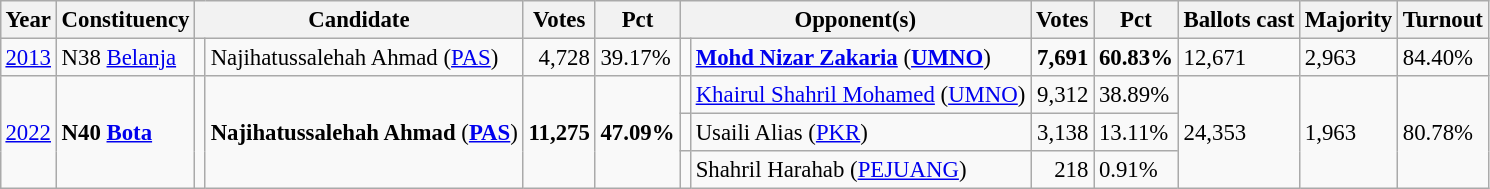<table class="wikitable" style="margin:0.5em ; font-size:95%">
<tr>
<th>Year</th>
<th>Constituency</th>
<th colspan=2>Candidate</th>
<th>Votes</th>
<th>Pct</th>
<th colspan=2>Opponent(s)</th>
<th>Votes</th>
<th>Pct</th>
<th>Ballots cast</th>
<th>Majority</th>
<th>Turnout</th>
</tr>
<tr>
<td><a href='#'>2013</a></td>
<td>N38 <a href='#'>Belanja</a></td>
<td></td>
<td>Najihatussalehah Ahmad (<a href='#'>PAS</a>)</td>
<td style="text-align:right;">4,728</td>
<td>39.17%</td>
<td></td>
<td><strong><a href='#'>Mohd Nizar Zakaria</a></strong> (<a href='#'><strong>UMNO</strong></a>)</td>
<td style="text-align:right;"><strong>7,691</strong></td>
<td><strong>60.83%</strong></td>
<td>12,671</td>
<td>2,963</td>
<td>84.40%</td>
</tr>
<tr>
<td rowspan=3><a href='#'>2022</a></td>
<td rowspan=3><strong>N40 <a href='#'>Bota</a></strong></td>
<td rowspan=3 bgcolor=></td>
<td rowspan=3><strong>Najihatussalehah Ahmad</strong> (<a href='#'><strong>PAS</strong></a>)</td>
<td rowspan=3 style="text-align:right;"><strong>11,275</strong></td>
<td rowspan=3><strong>47.09%</strong></td>
<td></td>
<td><a href='#'>Khairul Shahril Mohamed</a> (<a href='#'>UMNO</a>)</td>
<td style="text-align:right;">9,312</td>
<td>38.89%</td>
<td rowspan=3>24,353</td>
<td rowspan=3>1,963</td>
<td rowspan=3>80.78%</td>
</tr>
<tr>
<td></td>
<td>Usaili Alias (<a href='#'>PKR</a>)</td>
<td style="text-align:right;">3,138</td>
<td>13.11%</td>
</tr>
<tr>
<td bgcolor=></td>
<td>Shahril Harahab (<a href='#'>PEJUANG</a>)</td>
<td style="text-align:right;">218</td>
<td style="text-align:ight;">0.91%</td>
</tr>
</table>
